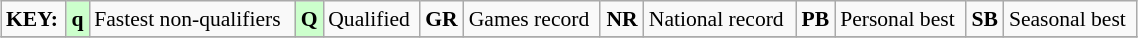<table class="wikitable" style="margin:0.5em auto; font-size:90%;position:relative;" width=60%>
<tr>
<td><strong>KEY:</strong></td>
<td bgcolor=ccffcc align=center><strong>q</strong></td>
<td>Fastest non-qualifiers</td>
<td bgcolor=ccffcc align=center><strong>Q</strong></td>
<td>Qualified</td>
<td align=center><strong>GR</strong></td>
<td>Games record</td>
<td align=center><strong>NR</strong></td>
<td>National record</td>
<td align=center><strong>PB</strong></td>
<td>Personal best</td>
<td align=center><strong>SB</strong></td>
<td>Seasonal best</td>
</tr>
<tr>
</tr>
</table>
